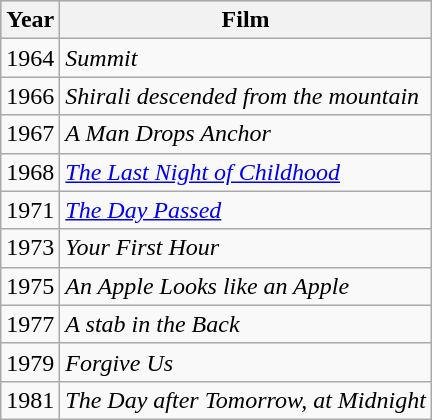<table class="wikitable">
<tr style="background:#b0c4de; text-align:center;">
<th>Year</th>
<th>Film</th>
</tr>
<tr>
<td>1964</td>
<td><em>Summit</em></td>
</tr>
<tr>
<td>1966</td>
<td><em>Shirali descended from the mountain</em></td>
</tr>
<tr>
<td>1967</td>
<td><em>A Man Drops Anchor</em></td>
</tr>
<tr>
<td>1968</td>
<td><em><a href='#'>The Last Night of Childhood</a></em></td>
</tr>
<tr>
<td>1971</td>
<td><em><a href='#'>The Day Passed</a></em></td>
</tr>
<tr>
<td>1973</td>
<td><em>Your First Hour</em></td>
</tr>
<tr>
<td>1975</td>
<td><em>An Apple Looks like an Apple</em></td>
</tr>
<tr>
<td>1977</td>
<td><em>A stab in the Back</em></td>
</tr>
<tr>
<td>1979</td>
<td><em>Forgive Us</em></td>
</tr>
<tr>
<td>1981</td>
<td><em>The Day after Tomorrow, at Midnight</em></td>
</tr>
</table>
